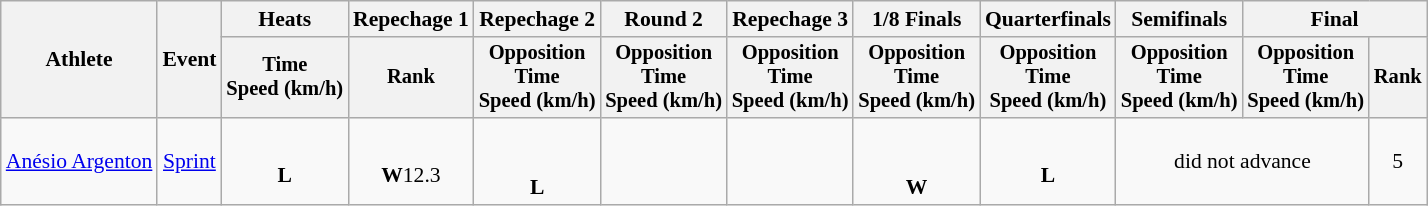<table class="wikitable" style="font-size:90%">
<tr>
<th rowspan="2">Athlete</th>
<th rowspan="2">Event</th>
<th>Heats</th>
<th>Repechage 1</th>
<th>Repechage 2</th>
<th>Round 2</th>
<th>Repechage 3</th>
<th>1/8 Finals</th>
<th>Quarterfinals</th>
<th>Semifinals</th>
<th colspan=2>Final</th>
</tr>
<tr style="font-size:95%">
<th>Time<br>Speed (km/h)</th>
<th>Rank</th>
<th>Opposition<br>Time<br>Speed (km/h)</th>
<th>Opposition<br>Time<br>Speed (km/h)</th>
<th>Opposition<br>Time<br>Speed (km/h)</th>
<th>Opposition<br>Time<br>Speed (km/h)</th>
<th>Opposition<br>Time<br>Speed (km/h)</th>
<th>Opposition<br>Time<br>Speed (km/h)</th>
<th>Opposition<br>Time<br>Speed (km/h)</th>
<th>Rank</th>
</tr>
<tr align=center>
<td align=left><a href='#'>Anésio Argenton</a></td>
<td><a href='#'>Sprint</a></td>
<td><br><strong>L</strong></td>
<td><br><strong>W</strong>12.3</td>
<td><br><br><strong>L</strong></td>
<td></td>
<td></td>
<td><br><br><strong>W</strong></td>
<td><br><strong>L</strong></td>
<td colspan=2>did not advance</td>
<td>5</td>
</tr>
</table>
